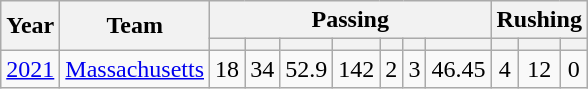<table class="wikitable sortable" style="text-align:center">
<tr>
<th rowspan=2>Year</th>
<th rowspan=2>Team</th>
<th colspan=7>Passing</th>
<th colspan=3>Rushing</th>
</tr>
<tr>
<th></th>
<th></th>
<th></th>
<th></th>
<th></th>
<th></th>
<th></th>
<th></th>
<th></th>
<th></th>
</tr>
<tr>
<td><a href='#'>2021</a></td>
<td><a href='#'>Massachusetts</a></td>
<td>18</td>
<td>34</td>
<td>52.9</td>
<td>142</td>
<td>2</td>
<td>3</td>
<td>46.45</td>
<td>4</td>
<td>12</td>
<td>0</td>
</tr>
</table>
